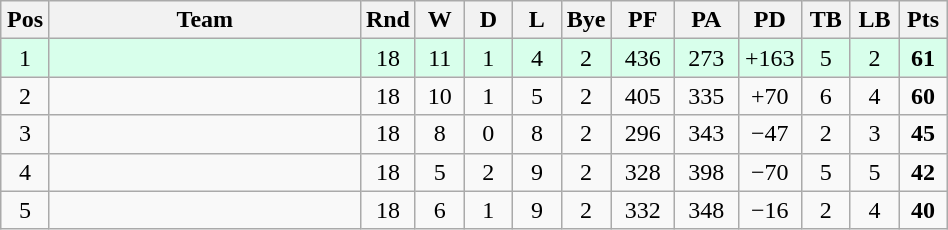<table class="wikitable" style="text-align:center">
<tr>
<th style="width:25px">Pos</th>
<th style="width:200px">Team</th>
<th style="width:25px">Rnd</th>
<th style="width:25px">W</th>
<th style="width:25px">D</th>
<th style="width:25px">L</th>
<th style="width:25px">Bye</th>
<th style="width:35px">PF</th>
<th style="width:35px">PA</th>
<th style="width:35px">PD</th>
<th style="width:25px">TB</th>
<th style="width:25px">LB</th>
<th style="width:25px">Pts</th>
</tr>
<tr style="background:#d8ffeb">
<td>1</td>
<td align=left></td>
<td>18</td>
<td>11</td>
<td>1</td>
<td>4</td>
<td>2</td>
<td>436</td>
<td>273</td>
<td>+163</td>
<td>5</td>
<td>2</td>
<td><strong>61</strong></td>
</tr>
<tr>
<td>2</td>
<td align=left></td>
<td>18</td>
<td>10</td>
<td>1</td>
<td>5</td>
<td>2</td>
<td>405</td>
<td>335</td>
<td>+70</td>
<td>6</td>
<td>4</td>
<td><strong>60</strong></td>
</tr>
<tr>
<td>3</td>
<td align=left></td>
<td>18</td>
<td>8</td>
<td>0</td>
<td>8</td>
<td>2</td>
<td>296</td>
<td>343</td>
<td>−47</td>
<td>2</td>
<td>3</td>
<td><strong>45</strong></td>
</tr>
<tr>
<td>4</td>
<td align=left></td>
<td>18</td>
<td>5</td>
<td>2</td>
<td>9</td>
<td>2</td>
<td>328</td>
<td>398</td>
<td>−70</td>
<td>5</td>
<td>5</td>
<td><strong>42</strong></td>
</tr>
<tr>
<td>5</td>
<td align=left></td>
<td>18</td>
<td>6</td>
<td>1</td>
<td>9</td>
<td>2</td>
<td>332</td>
<td>348</td>
<td>−16</td>
<td>2</td>
<td>4</td>
<td><strong>40</strong></td>
</tr>
</table>
